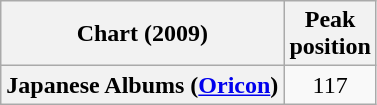<table class="wikitable plainrowheaders" style="text-align:center">
<tr>
<th scope="col">Chart (2009)</th>
<th scope="col">Peak<br> position</th>
</tr>
<tr>
<th scope="row">Japanese Albums (<a href='#'>Oricon</a>)</th>
<td>117</td>
</tr>
</table>
